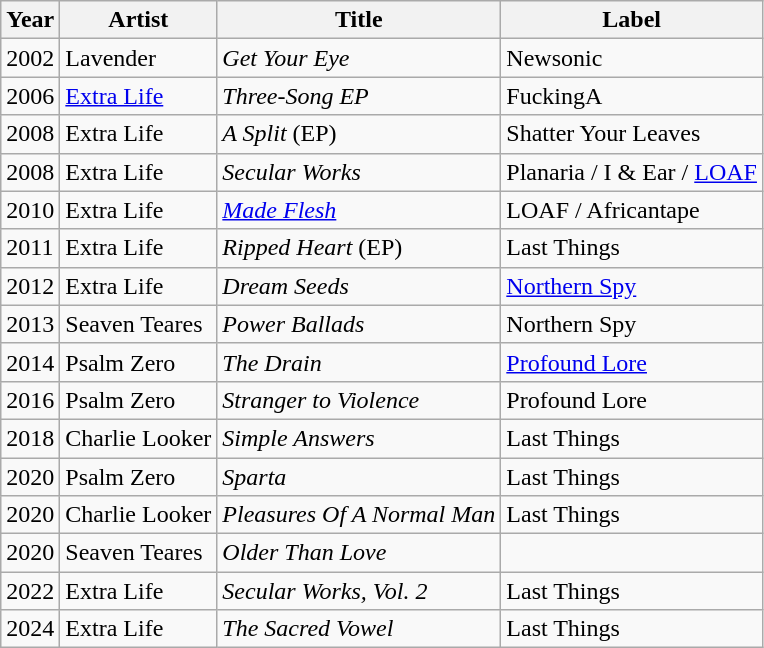<table class="wikitable sortable">
<tr>
<th>Year</th>
<th>Artist</th>
<th>Title</th>
<th>Label</th>
</tr>
<tr>
<td>2002</td>
<td>Lavender</td>
<td><em>Get Your Eye</em></td>
<td>Newsonic</td>
</tr>
<tr>
<td>2006</td>
<td><a href='#'>Extra Life</a></td>
<td><em>Three-Song EP</em></td>
<td>FuckingA</td>
</tr>
<tr>
<td>2008</td>
<td>Extra Life</td>
<td><em>A Split</em> (EP)</td>
<td>Shatter Your Leaves</td>
</tr>
<tr>
<td>2008</td>
<td>Extra Life</td>
<td><em>Secular Works</em></td>
<td>Planaria / I & Ear / <a href='#'>LOAF</a></td>
</tr>
<tr>
<td>2010</td>
<td>Extra Life</td>
<td><em><a href='#'>Made Flesh</a></em></td>
<td>LOAF / Africantape</td>
</tr>
<tr>
<td>2011</td>
<td>Extra Life</td>
<td><em>Ripped Heart</em> (EP)</td>
<td>Last Things</td>
</tr>
<tr>
<td>2012</td>
<td>Extra Life</td>
<td><em>Dream Seeds</em></td>
<td><a href='#'>Northern Spy</a></td>
</tr>
<tr>
<td>2013</td>
<td>Seaven Teares</td>
<td><em>Power Ballads</em></td>
<td>Northern Spy</td>
</tr>
<tr>
<td>2014</td>
<td>Psalm Zero</td>
<td><em>The Drain</em></td>
<td><a href='#'>Profound Lore</a></td>
</tr>
<tr>
<td>2016</td>
<td>Psalm Zero</td>
<td><em>Stranger to Violence</em></td>
<td>Profound Lore</td>
</tr>
<tr>
<td>2018</td>
<td>Charlie Looker</td>
<td><em>Simple Answers</em></td>
<td>Last Things</td>
</tr>
<tr>
<td>2020</td>
<td>Psalm Zero</td>
<td><em>Sparta</em></td>
<td>Last Things</td>
</tr>
<tr>
<td>2020</td>
<td>Charlie Looker</td>
<td><em>Pleasures Of A Normal Man</em></td>
<td>Last Things</td>
</tr>
<tr>
<td>2020</td>
<td>Seaven Teares</td>
<td><em>Older Than Love</em></td>
<td></td>
</tr>
<tr>
<td>2022</td>
<td>Extra Life</td>
<td><em>Secular Works, Vol. 2</em></td>
<td>Last Things</td>
</tr>
<tr>
<td>2024</td>
<td>Extra Life</td>
<td><em>The Sacred Vowel</em></td>
<td>Last Things</td>
</tr>
</table>
